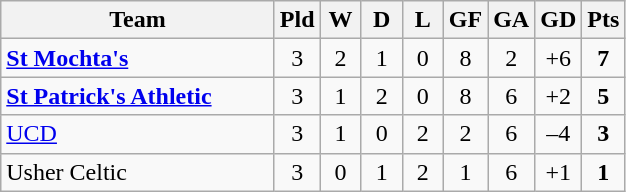<table class="wikitable" style="text-align: center;">
<tr>
<th width="175">Team</th>
<th width="20">Pld</th>
<th width="20">W</th>
<th width="20">D</th>
<th width="20">L</th>
<th width="20">GF</th>
<th width="20">GA</th>
<th width="20">GD</th>
<th width="20">Pts</th>
</tr>
<tr>
<td style="text-align:left;"><strong><a href='#'>St Mochta's</a></strong></td>
<td>3</td>
<td>2</td>
<td>1</td>
<td>0</td>
<td>8</td>
<td>2</td>
<td>+6</td>
<td><strong>7</strong></td>
</tr>
<tr>
<td style="text-align:left;"><strong><a href='#'>St Patrick's Athletic</a></strong></td>
<td>3</td>
<td>1</td>
<td>2</td>
<td>0</td>
<td>8</td>
<td>6</td>
<td>+2</td>
<td><strong>5</strong></td>
</tr>
<tr>
<td style="text-align:left;"><a href='#'>UCD</a></td>
<td>3</td>
<td>1</td>
<td>0</td>
<td>2</td>
<td>2</td>
<td>6</td>
<td>–4</td>
<td><strong>3</strong></td>
</tr>
<tr>
<td style="text-align:left;">Usher Celtic</td>
<td>3</td>
<td>0</td>
<td>1</td>
<td>2</td>
<td>1</td>
<td>6</td>
<td>+1</td>
<td><strong>1</strong></td>
</tr>
</table>
